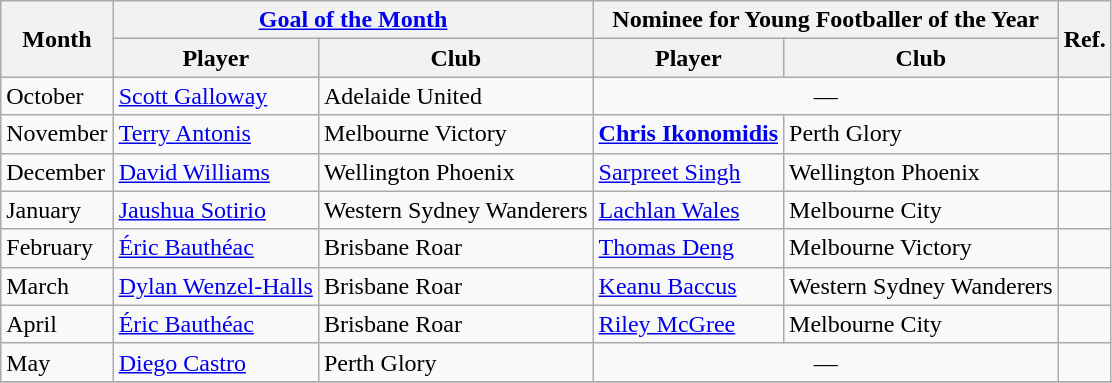<table class="wikitable">
<tr>
<th rowspan="2">Month</th>
<th colspan="2"><a href='#'>Goal of the Month</a></th>
<th colspan="2">Nominee for Young Footballer of the Year</th>
<th rowspan="2">Ref.</th>
</tr>
<tr>
<th>Player</th>
<th>Club</th>
<th>Player</th>
<th>Club</th>
</tr>
<tr>
<td>October</td>
<td> <a href='#'>Scott Galloway</a></td>
<td>Adelaide United</td>
<td colspan="2" align=center>—</td>
<td align="center"></td>
</tr>
<tr>
<td>November</td>
<td> <a href='#'>Terry Antonis</a></td>
<td>Melbourne Victory</td>
<td> <strong><a href='#'>Chris Ikonomidis</a></strong></td>
<td>Perth Glory</td>
<td align="center"></td>
</tr>
<tr>
<td>December</td>
<td> <a href='#'>David Williams</a></td>
<td>Wellington Phoenix</td>
<td> <a href='#'>Sarpreet Singh</a></td>
<td>Wellington Phoenix</td>
<td align="center"></td>
</tr>
<tr>
<td>January</td>
<td> <a href='#'>Jaushua Sotirio</a></td>
<td>Western Sydney Wanderers</td>
<td> <a href='#'>Lachlan Wales</a></td>
<td>Melbourne City</td>
<td align="center"></td>
</tr>
<tr>
<td>February</td>
<td> <a href='#'>Éric Bauthéac</a></td>
<td>Brisbane Roar</td>
<td> <a href='#'>Thomas Deng</a></td>
<td>Melbourne Victory</td>
<td align="center"></td>
</tr>
<tr>
<td>March</td>
<td> <a href='#'>Dylan Wenzel-Halls</a></td>
<td>Brisbane Roar</td>
<td> <a href='#'>Keanu Baccus</a></td>
<td>Western Sydney Wanderers</td>
<td align="center"></td>
</tr>
<tr>
<td>April</td>
<td> <a href='#'>Éric Bauthéac</a></td>
<td>Brisbane Roar</td>
<td> <a href='#'>Riley McGree</a></td>
<td>Melbourne City</td>
<td align="center"></td>
</tr>
<tr>
<td>May</td>
<td> <a href='#'>Diego Castro</a></td>
<td>Perth Glory</td>
<td colspan="2" align=center>—</td>
<td align=center></td>
</tr>
<tr>
</tr>
</table>
